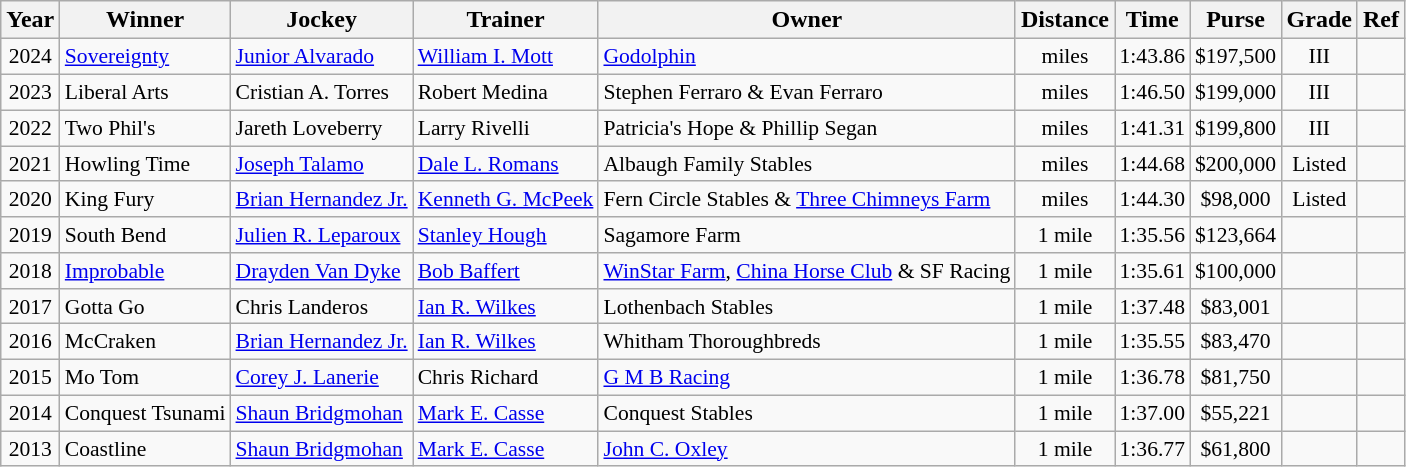<table class="wikitable sortable">
<tr>
<th>Year</th>
<th>Winner</th>
<th>Jockey</th>
<th>Trainer</th>
<th>Owner</th>
<th>Distance</th>
<th>Time</th>
<th>Purse</th>
<th>Grade</th>
<th>Ref</th>
</tr>
<tr style="font-size:90%;">
<td align=center>2024</td>
<td><a href='#'>Sovereignty</a></td>
<td><a href='#'>Junior Alvarado</a></td>
<td><a href='#'>William I. Mott</a></td>
<td><a href='#'>Godolphin</a></td>
<td align=center> miles</td>
<td align=center>1:43.86</td>
<td align=center>$197,500</td>
<td align=center>III</td>
<td></td>
</tr>
<tr style="font-size:90%;">
<td align=center>2023</td>
<td>Liberal Arts</td>
<td>Cristian A. Torres</td>
<td>Robert Medina</td>
<td>Stephen Ferraro & Evan Ferraro</td>
<td align=center> miles</td>
<td align=center>1:46.50</td>
<td align=center>$199,000</td>
<td align=center>III</td>
<td></td>
</tr>
<tr style="font-size:90%;">
<td align=center>2022</td>
<td>Two Phil's</td>
<td>Jareth Loveberry</td>
<td>Larry Rivelli</td>
<td>Patricia's Hope & Phillip Segan</td>
<td align=center> miles</td>
<td align=center>1:41.31</td>
<td align=center>$199,800</td>
<td align=center>III</td>
<td></td>
</tr>
<tr style="font-size:90%;">
<td align=center>2021</td>
<td>Howling Time</td>
<td><a href='#'>Joseph Talamo</a></td>
<td><a href='#'>Dale L. Romans</a></td>
<td>Albaugh Family Stables</td>
<td align=center> miles</td>
<td align=center>1:44.68</td>
<td align=center>$200,000</td>
<td align=center>Listed</td>
<td></td>
</tr>
<tr style="font-size:90%;">
<td align=center>2020</td>
<td>King Fury</td>
<td><a href='#'>Brian Hernandez Jr.</a></td>
<td><a href='#'>Kenneth G. McPeek</a></td>
<td>Fern Circle Stables & <a href='#'>Three Chimneys Farm</a></td>
<td align=center> miles</td>
<td align=center>1:44.30</td>
<td align=center>$98,000</td>
<td align=center>Listed</td>
<td></td>
</tr>
<tr style="font-size:90%;">
<td align=center>2019</td>
<td>South Bend</td>
<td><a href='#'>Julien R. Leparoux</a></td>
<td><a href='#'>Stanley Hough</a></td>
<td>Sagamore Farm</td>
<td align=center>1 mile</td>
<td align=center>1:35.56</td>
<td align=center>$123,664</td>
<td align=center></td>
<td></td>
</tr>
<tr style="font-size:90%;">
<td align=center>2018</td>
<td><a href='#'>Improbable</a></td>
<td><a href='#'>Drayden Van Dyke</a></td>
<td><a href='#'>Bob Baffert</a></td>
<td><a href='#'>WinStar Farm</a>, <a href='#'>China Horse Club</a> & SF Racing</td>
<td align=center>1 mile</td>
<td align=center>1:35.61</td>
<td align=center>$100,000</td>
<td align=center></td>
<td></td>
</tr>
<tr style="font-size:90%;">
<td align=center>2017</td>
<td>Gotta Go</td>
<td>Chris Landeros</td>
<td><a href='#'>Ian R. Wilkes</a></td>
<td>Lothenbach Stables</td>
<td align=center>1 mile</td>
<td align=center>1:37.48</td>
<td align=center>$83,001</td>
<td align=center></td>
<td></td>
</tr>
<tr style="font-size:90%;">
<td align=center>2016</td>
<td>McCraken</td>
<td><a href='#'>Brian Hernandez Jr.</a></td>
<td><a href='#'>Ian R. Wilkes</a></td>
<td>Whitham Thoroughbreds</td>
<td align=center>1 mile</td>
<td align=center>1:35.55</td>
<td align=center>$83,470</td>
<td align=center></td>
<td></td>
</tr>
<tr style="font-size:90%;">
<td align=center>2015</td>
<td>Mo Tom</td>
<td><a href='#'>Corey J. Lanerie</a></td>
<td>Chris Richard</td>
<td><a href='#'>G M B Racing</a></td>
<td align=center>1 mile</td>
<td align=center>1:36.78</td>
<td align=center>$81,750</td>
<td align=center></td>
<td></td>
</tr>
<tr style="font-size:90%;">
<td align=center>2014</td>
<td>Conquest Tsunami</td>
<td><a href='#'>Shaun Bridgmohan</a></td>
<td><a href='#'>Mark E. Casse</a></td>
<td>Conquest Stables</td>
<td align=center>1 mile</td>
<td align=center>1:37.00</td>
<td align=center>$55,221</td>
<td align=center></td>
<td></td>
</tr>
<tr style="font-size:90%;">
<td align=center>2013</td>
<td>Coastline</td>
<td><a href='#'>Shaun Bridgmohan</a></td>
<td><a href='#'>Mark E. Casse</a></td>
<td><a href='#'>John C. Oxley</a></td>
<td align=center>1 mile</td>
<td align=center>1:36.77</td>
<td align=center>$61,800</td>
<td align=center></td>
<td></td>
</tr>
</table>
